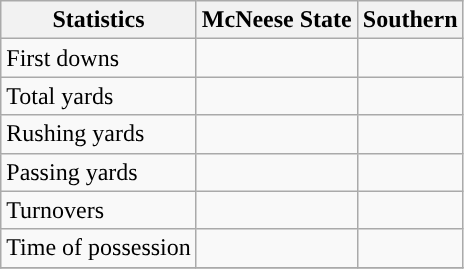<table class="wikitable">
<tr>
<th>Statistics</th>
<th>McNeese State</th>
<th>Southern</th>
</tr>
<tr>
<td>First downs</td>
<td> </td>
<td> </td>
</tr>
<tr>
<td>Total yards</td>
<td> </td>
<td> </td>
</tr>
<tr>
<td>Rushing yards</td>
<td> </td>
<td> </td>
</tr>
<tr>
<td>Passing yards</td>
<td> </td>
<td> </td>
</tr>
<tr>
<td>Turnovers</td>
<td> </td>
<td> </td>
</tr>
<tr>
<td>Time of possession</td>
<td> </td>
<td> </td>
</tr>
<tr>
</tr>
</table>
